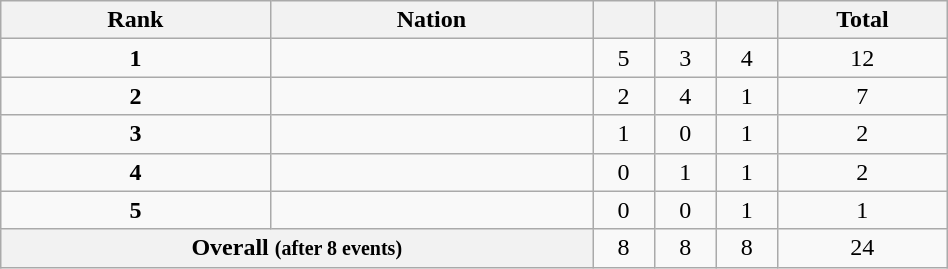<table class="wikitable" style="text-align:center; width:50%">
<tr>
<th>Rank</th>
<th>Nation</th>
<th></th>
<th></th>
<th></th>
<th>Total</th>
</tr>
<tr>
<td><strong>1</strong></td>
<td align=left></td>
<td>5</td>
<td>3</td>
<td>4</td>
<td>12</td>
</tr>
<tr>
<td><strong>2</strong></td>
<td align=left></td>
<td>2</td>
<td>4</td>
<td>1</td>
<td>7</td>
</tr>
<tr>
<td><strong>3</strong></td>
<td align=left></td>
<td>1</td>
<td>0</td>
<td>1</td>
<td>2</td>
</tr>
<tr>
<td><strong>4</strong></td>
<td align=left></td>
<td>0</td>
<td>1</td>
<td>1</td>
<td>2</td>
</tr>
<tr>
<td><strong>5</strong></td>
<td align=left></td>
<td>0</td>
<td>0</td>
<td>1</td>
<td>1</td>
</tr>
<tr>
<th colspan="2">Overall <small>(after 8 events)</small></th>
<td>8</td>
<td>8</td>
<td>8</td>
<td>24</td>
</tr>
</table>
